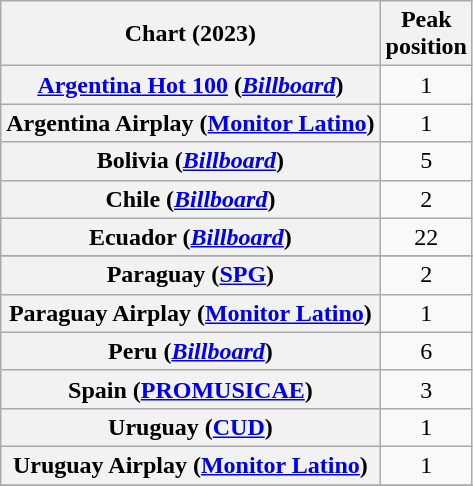<table class="wikitable sortable plainrowheaders" style="text-align:center">
<tr>
<th scope="col">Chart (2023)</th>
<th scope="col">Peak<br> position</th>
</tr>
<tr>
<th scope="row"><a href='#'>Argentina Hot 100</a> (<a href='#'><em>Billboard</em></a>)</th>
<td>1</td>
</tr>
<tr>
<th scope="row">Argentina Airplay (<a href='#'>Monitor Latino</a>)</th>
<td>1</td>
</tr>
<tr>
<th scope="row">Bolivia (<a href='#'><em>Billboard</em></a>)</th>
<td>5</td>
</tr>
<tr>
<th scope="row">Chile (<a href='#'><em>Billboard</em></a>)</th>
<td>2</td>
</tr>
<tr>
<th scope="row">Ecuador (<a href='#'><em>Billboard</em></a>)</th>
<td>22</td>
</tr>
<tr>
</tr>
<tr>
<th scope="row">Paraguay (<a href='#'>SPG</a>)</th>
<td>2</td>
</tr>
<tr>
<th scope="row">Paraguay Airplay (<a href='#'>Monitor Latino</a>)</th>
<td>1</td>
</tr>
<tr>
<th scope="row">Peru (<a href='#'><em>Billboard</em></a>)</th>
<td>6</td>
</tr>
<tr>
<th scope="row">Spain (<a href='#'>PROMUSICAE</a>)</th>
<td>3</td>
</tr>
<tr>
<th scope="row">Uruguay (<a href='#'>CUD</a>)</th>
<td>1</td>
</tr>
<tr>
<th scope="row">Uruguay Airplay (<a href='#'>Monitor Latino</a>)</th>
<td>1</td>
</tr>
<tr>
</tr>
</table>
